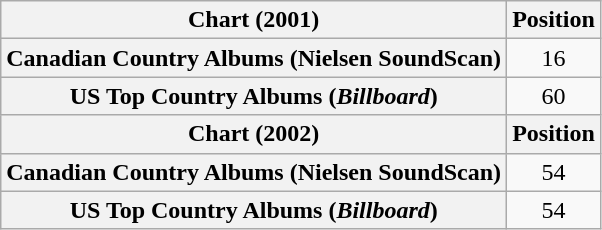<table class="wikitable plainrowheaders" style="text-align:center">
<tr>
<th scope="col">Chart (2001)</th>
<th scope="col">Position</th>
</tr>
<tr>
<th scope="row">Canadian Country Albums (Nielsen SoundScan)</th>
<td>16</td>
</tr>
<tr>
<th scope="row">US Top Country Albums (<em>Billboard</em>)</th>
<td>60</td>
</tr>
<tr>
<th scope="col">Chart (2002)</th>
<th scope="col">Position</th>
</tr>
<tr>
<th scope="row">Canadian Country Albums (Nielsen SoundScan)</th>
<td>54</td>
</tr>
<tr>
<th scope="row">US Top Country Albums (<em>Billboard</em>)</th>
<td>54</td>
</tr>
</table>
